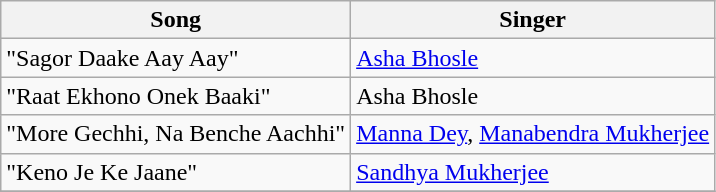<table class="wikitable">
<tr>
<th>Song</th>
<th>Singer</th>
</tr>
<tr>
<td>"Sagor Daake Aay Aay"</td>
<td><a href='#'>Asha Bhosle</a></td>
</tr>
<tr>
<td>"Raat Ekhono Onek Baaki"</td>
<td>Asha Bhosle</td>
</tr>
<tr>
<td>"More Gechhi, Na Benche Aachhi"</td>
<td><a href='#'>Manna Dey</a>, <a href='#'>Manabendra Mukherjee</a></td>
</tr>
<tr>
<td>"Keno Je Ke Jaane"</td>
<td><a href='#'>Sandhya Mukherjee</a></td>
</tr>
<tr>
</tr>
</table>
